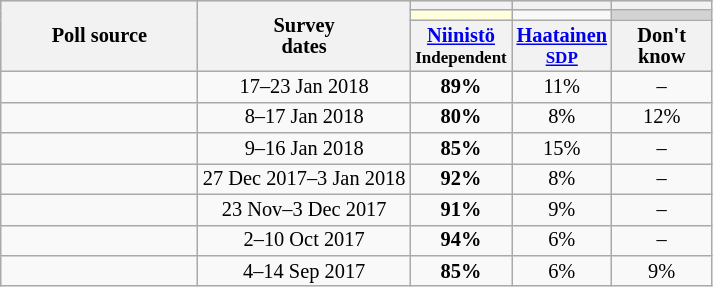<table class="wikitable" style="text-align:center;font-size:85%;line-height:14px;">
<tr bgcolor=lightgray>
<th rowspan="3" style="width:125px;">Poll source</th>
<th rowspan="3">Survey<br>dates</th>
<th style="width:60px;"></th>
<th style="width:60px;"></th>
<th style="width:60px;"></th>
</tr>
<tr>
<td bgcolor=#FFFFDD></td>
<td bgcolor=></td>
<td bgcolor=lightgray></td>
</tr>
<tr>
<th><a href='#'>Niinistö</a><br><small>Independent</small></th>
<th><a href='#'>Haatainen</a><br><small><a href='#'>SDP</a></small></th>
<th>Don't know</th>
</tr>
<tr>
<td></td>
<td>17–23 Jan 2018</td>
<td><strong>89%</strong></td>
<td>11%</td>
<td>–</td>
</tr>
<tr>
<td></td>
<td>8–17 Jan 2018</td>
<td><strong>80%</strong></td>
<td>8%</td>
<td>12%</td>
</tr>
<tr>
<td></td>
<td>9–16 Jan 2018</td>
<td><strong>85%</strong></td>
<td>15%</td>
<td>–</td>
</tr>
<tr>
<td></td>
<td>27 Dec 2017–3 Jan 2018</td>
<td><strong>92%</strong></td>
<td>8%</td>
<td>–</td>
</tr>
<tr>
<td></td>
<td>23 Nov–3 Dec 2017</td>
<td><strong>91%</strong></td>
<td>9%</td>
<td>–</td>
</tr>
<tr>
<td></td>
<td>2–10 Oct 2017</td>
<td><strong>94%</strong></td>
<td>6%</td>
<td>–</td>
</tr>
<tr>
<td></td>
<td>4–14 Sep 2017</td>
<td><strong>85%</strong></td>
<td>6%</td>
<td>9%</td>
</tr>
</table>
